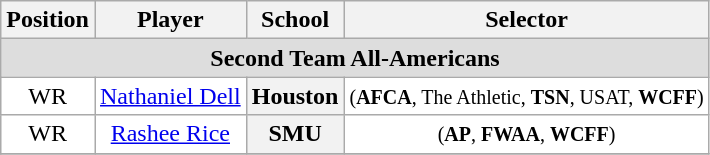<table class="wikitable">
<tr>
<th>Position</th>
<th>Player</th>
<th>School</th>
<th>Selector</th>
</tr>
<tr>
<td colspan="4" style="text-align:center; background:#ddd;"><strong>Second Team All-Americans</strong></td>
</tr>
<tr style="text-align:center;">
<td style="background:white">WR</td>
<td style="background:white"><a href='#'>Nathaniel Dell</a></td>
<th style=>Houston</th>
<td style="background:white"><small>(<strong>AFCA</strong>, The Athletic, <strong>TSN</strong>, USAT, <strong>WCFF</strong>)</small></td>
</tr>
<tr style="text-align:center;">
<td style="background:white">WR</td>
<td style="background:white"><a href='#'>Rashee Rice</a></td>
<th style=>SMU</th>
<td style="background:white"><small>(<strong>AP</strong>, <strong>FWAA</strong>, <strong>WCFF</strong>)</small></td>
</tr>
<tr>
</tr>
</table>
